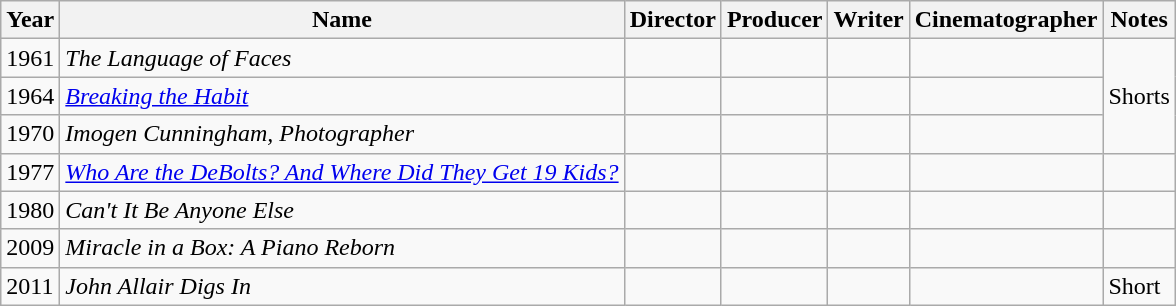<table class="wikitable sortable">
<tr>
<th>Year</th>
<th>Name</th>
<th>Director</th>
<th>Producer</th>
<th>Writer</th>
<th>Cinematographer</th>
<th>Notes</th>
</tr>
<tr>
<td>1961</td>
<td><em>The Language of Faces</em></td>
<td></td>
<td></td>
<td></td>
<td></td>
<td rowspan="3">Shorts</td>
</tr>
<tr>
<td>1964</td>
<td><em><a href='#'>Breaking the Habit</a></em></td>
<td></td>
<td></td>
<td></td>
<td></td>
</tr>
<tr>
<td>1970</td>
<td><em>Imogen Cunningham, Photographer</em></td>
<td></td>
<td></td>
<td></td>
<td></td>
</tr>
<tr>
<td>1977</td>
<td><em><a href='#'>Who Are the DeBolts? And Where Did They Get 19 Kids?</a></em></td>
<td></td>
<td></td>
<td></td>
<td></td>
<td></td>
</tr>
<tr>
<td>1980</td>
<td><em>Can't It Be Anyone Else</em></td>
<td></td>
<td></td>
<td></td>
<td></td>
<td></td>
</tr>
<tr>
<td>2009</td>
<td><em>Miracle in a Box: A Piano Reborn</em></td>
<td></td>
<td></td>
<td></td>
<td></td>
<td></td>
</tr>
<tr>
<td>2011</td>
<td><em>John Allair Digs In</em></td>
<td></td>
<td></td>
<td></td>
<td></td>
<td>Short</td>
</tr>
</table>
